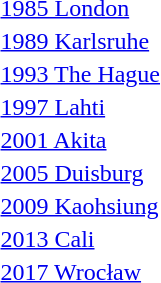<table>
<tr>
<td><a href='#'>1985 London</a></td>
<td></td>
<td></td>
<td></td>
</tr>
<tr>
<td><a href='#'>1989 Karlsruhe</a></td>
<td></td>
<td></td>
<td></td>
</tr>
<tr>
<td><a href='#'>1993 The Hague</a></td>
<td></td>
<td></td>
<td></td>
</tr>
<tr>
<td><a href='#'>1997 Lahti</a></td>
<td></td>
<td></td>
<td></td>
</tr>
<tr>
<td><a href='#'>2001 Akita</a></td>
<td></td>
<td></td>
<td></td>
</tr>
<tr>
<td><a href='#'>2005 Duisburg</a></td>
<td></td>
<td></td>
<td></td>
</tr>
<tr>
<td><a href='#'>2009 Kaohsiung</a></td>
<td></td>
<td></td>
<td></td>
</tr>
<tr>
<td><a href='#'>2013 Cali</a></td>
<td></td>
<td></td>
<td></td>
</tr>
<tr>
<td><a href='#'>2017 Wrocław</a></td>
<td></td>
<td></td>
<td></td>
</tr>
</table>
